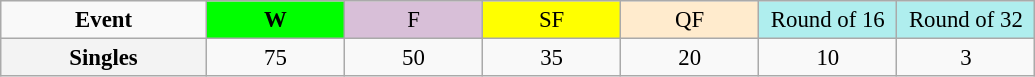<table class=wikitable style=font-size:95%;text-align:center>
<tr>
<td style="width:130px"><strong>Event</strong></td>
<td style="width:85px; background:lime"><strong>W</strong></td>
<td style="width:85px; background:thistle">F</td>
<td style="width:85px; background:#ffff00">SF</td>
<td style="width:85px; background:#ffebcd">QF</td>
<td style="width:85px; background:#afeeee">Round of 16</td>
<td style="width:85px; background:#afeeee">Round of 32</td>
</tr>
<tr>
<th style=background:#f3f3f3>Singles </th>
<td>75</td>
<td>50</td>
<td>35</td>
<td>20</td>
<td>10</td>
<td>3</td>
</tr>
</table>
